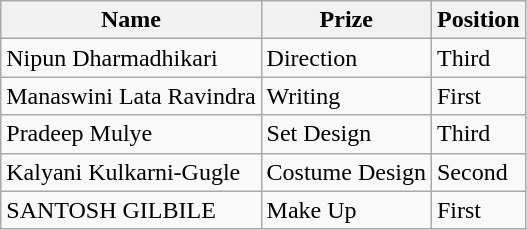<table class="wikitable">
<tr>
<th>Name</th>
<th>Prize</th>
<th>Position</th>
</tr>
<tr>
<td>Nipun Dharmadhikari</td>
<td>Direction</td>
<td>Third</td>
</tr>
<tr>
<td>Manaswini Lata Ravindra</td>
<td>Writing</td>
<td>First</td>
</tr>
<tr>
<td>Pradeep Mulye</td>
<td>Set Design</td>
<td>Third</td>
</tr>
<tr>
<td>Kalyani Kulkarni-Gugle</td>
<td>Costume Design</td>
<td>Second</td>
</tr>
<tr>
<td>SANTOSH GILBILE</td>
<td>Make Up</td>
<td>First</td>
</tr>
</table>
